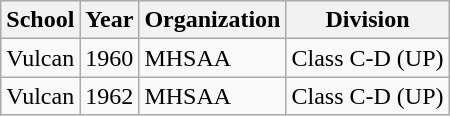<table class="wikitable">
<tr>
<th>School</th>
<th>Year</th>
<th>Organization</th>
<th>Division</th>
</tr>
<tr>
<td>Vulcan</td>
<td>1960</td>
<td>MHSAA</td>
<td>Class C-D (UP)</td>
</tr>
<tr>
<td>Vulcan</td>
<td>1962</td>
<td>MHSAA</td>
<td>Class C-D (UP)</td>
</tr>
</table>
